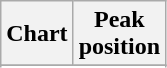<table class="wikitable plainrowheaders">
<tr>
<th>Chart</th>
<th>Peak<br>position</th>
</tr>
<tr>
</tr>
<tr>
</tr>
</table>
